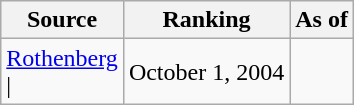<table class="wikitable" style="text-align:center">
<tr>
<th>Source</th>
<th>Ranking</th>
<th>As of</th>
</tr>
<tr>
<td align=left><a href='#'>Rothenberg</a><br>| </td>
<td>October 1, 2004</td>
</tr>
</table>
